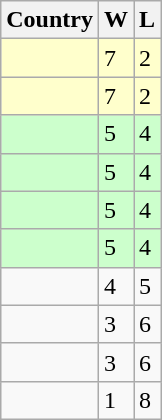<table class="wikitable">
<tr>
<th>Country</th>
<th>W</th>
<th>L</th>
</tr>
<tr bgcolor=#ffffcc>
<td></td>
<td>7</td>
<td>2</td>
</tr>
<tr bgcolor=#ffffcc>
<td></td>
<td>7</td>
<td>2</td>
</tr>
<tr bgcolor=#ccffcc>
<td></td>
<td>5</td>
<td>4</td>
</tr>
<tr bgcolor=#ccffcc>
<td></td>
<td>5</td>
<td>4</td>
</tr>
<tr bgcolor=#ccffcc>
<td></td>
<td>5</td>
<td>4</td>
</tr>
<tr bgcolor=#ccffcc>
<td></td>
<td>5</td>
<td>4</td>
</tr>
<tr>
<td></td>
<td>4</td>
<td>5</td>
</tr>
<tr>
<td></td>
<td>3</td>
<td>6</td>
</tr>
<tr>
<td></td>
<td>3</td>
<td>6</td>
</tr>
<tr>
<td></td>
<td>1</td>
<td>8</td>
</tr>
</table>
